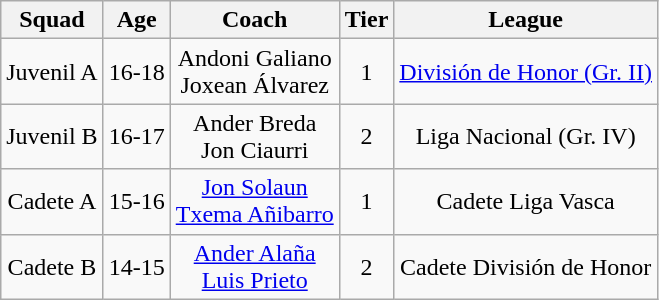<table class="wikitable" style="text-align: center;">
<tr>
<th>Squad</th>
<th>Age</th>
<th>Coach</th>
<th>Tier</th>
<th>League</th>
</tr>
<tr>
<td>Juvenil A</td>
<td>16-18</td>
<td>Andoni Galiano<br>Joxean Álvarez</td>
<td>1</td>
<td><a href='#'>División de Honor (Gr. II)</a></td>
</tr>
<tr>
<td>Juvenil B</td>
<td>16-17</td>
<td>Ander Breda<br>Jon Ciaurri</td>
<td>2</td>
<td>Liga Nacional (Gr. IV)</td>
</tr>
<tr>
<td>Cadete A</td>
<td>15-16</td>
<td><a href='#'>Jon Solaun</a><br><a href='#'>Txema Añibarro</a></td>
<td>1</td>
<td>Cadete Liga Vasca</td>
</tr>
<tr>
<td>Cadete B</td>
<td>14-15</td>
<td><a href='#'>Ander Alaña</a><br><a href='#'>Luis Prieto</a></td>
<td>2</td>
<td>Cadete División de Honor</td>
</tr>
</table>
